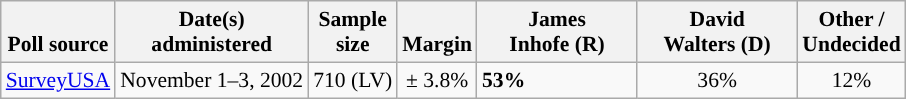<table class="wikitable" style="font-size:90%">
<tr valign=bottom>
<th>Poll source</th>
<th>Date(s)<br>administered</th>
<th>Sample<br>size</th>
<th>Margin<br></th>
<th style="width:100px;">James<br>Inhofe (R)</th>
<th style="width:100px;">David<br>Walters (D)</th>
<th>Other /<br>Undecided</th>
</tr>
<tr>
<td><a href='#'>SurveyUSA</a></td>
<td align=center>November 1–3, 2002</td>
<td align=center>710 (LV)</td>
<td align=center>± 3.8%</td>
<td><strong>53%</strong></td>
<td align=center>36%</td>
<td align=center>12%</td>
</tr>
</table>
